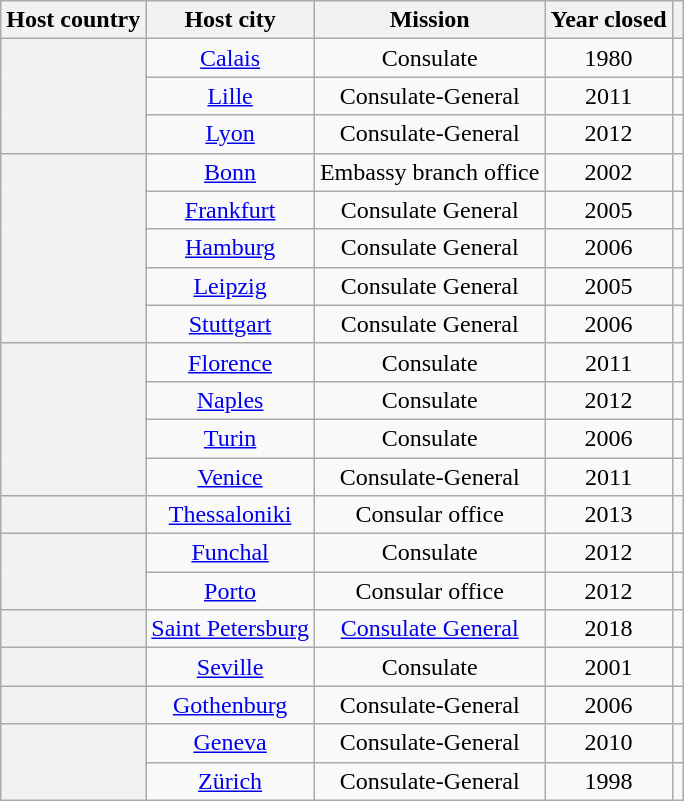<table class="wikitable plainrowheaders" style="text-align:center;">
<tr>
<th scope="col">Host country</th>
<th scope="col">Host city</th>
<th scope="col">Mission</th>
<th scope="col">Year closed</th>
<th scope="col"></th>
</tr>
<tr>
<th scope="row" rowspan="3"></th>
<td><a href='#'>Calais</a></td>
<td>Consulate</td>
<td>1980</td>
<td></td>
</tr>
<tr>
<td><a href='#'>Lille</a></td>
<td>Consulate-General</td>
<td>2011</td>
<td></td>
</tr>
<tr>
<td><a href='#'>Lyon</a></td>
<td>Consulate-General</td>
<td>2012</td>
<td></td>
</tr>
<tr>
<th scope="row" rowspan="5"></th>
<td><a href='#'>Bonn</a></td>
<td>Embassy branch office</td>
<td>2002</td>
<td></td>
</tr>
<tr>
<td><a href='#'>Frankfurt</a></td>
<td>Consulate General</td>
<td>2005</td>
<td></td>
</tr>
<tr>
<td><a href='#'>Hamburg</a></td>
<td>Consulate General</td>
<td>2006</td>
<td></td>
</tr>
<tr>
<td><a href='#'>Leipzig</a></td>
<td>Consulate General</td>
<td>2005</td>
<td></td>
</tr>
<tr>
<td><a href='#'>Stuttgart</a></td>
<td>Consulate General</td>
<td>2006</td>
<td></td>
</tr>
<tr>
<th scope="row" rowspan="4"></th>
<td><a href='#'>Florence</a></td>
<td>Consulate</td>
<td>2011</td>
<td></td>
</tr>
<tr>
<td><a href='#'>Naples</a></td>
<td>Consulate</td>
<td>2012</td>
<td></td>
</tr>
<tr>
<td><a href='#'>Turin</a></td>
<td>Consulate</td>
<td>2006</td>
<td></td>
</tr>
<tr>
<td><a href='#'>Venice</a></td>
<td>Consulate-General</td>
<td>2011</td>
<td></td>
</tr>
<tr>
<th scope="row"></th>
<td><a href='#'>Thessaloniki</a></td>
<td>Consular office</td>
<td>2013</td>
<td></td>
</tr>
<tr>
<th scope="row" rowspan="2"></th>
<td><a href='#'>Funchal</a></td>
<td>Consulate</td>
<td>2012</td>
<td></td>
</tr>
<tr>
<td><a href='#'>Porto</a></td>
<td>Consular office</td>
<td>2012</td>
<td></td>
</tr>
<tr>
<th scope="row"></th>
<td><a href='#'>Saint Petersburg</a></td>
<td><a href='#'>Consulate General</a></td>
<td>2018</td>
<td></td>
</tr>
<tr>
<th scope="row"></th>
<td><a href='#'>Seville</a></td>
<td>Consulate</td>
<td>2001</td>
<td></td>
</tr>
<tr>
<th scope="row"></th>
<td><a href='#'>Gothenburg</a></td>
<td>Consulate-General</td>
<td>2006</td>
<td></td>
</tr>
<tr>
<th scope="row" rowspan="2"></th>
<td><a href='#'>Geneva</a></td>
<td>Consulate-General</td>
<td>2010</td>
<td></td>
</tr>
<tr>
<td><a href='#'>Zürich</a></td>
<td>Consulate-General</td>
<td>1998</td>
<td></td>
</tr>
</table>
